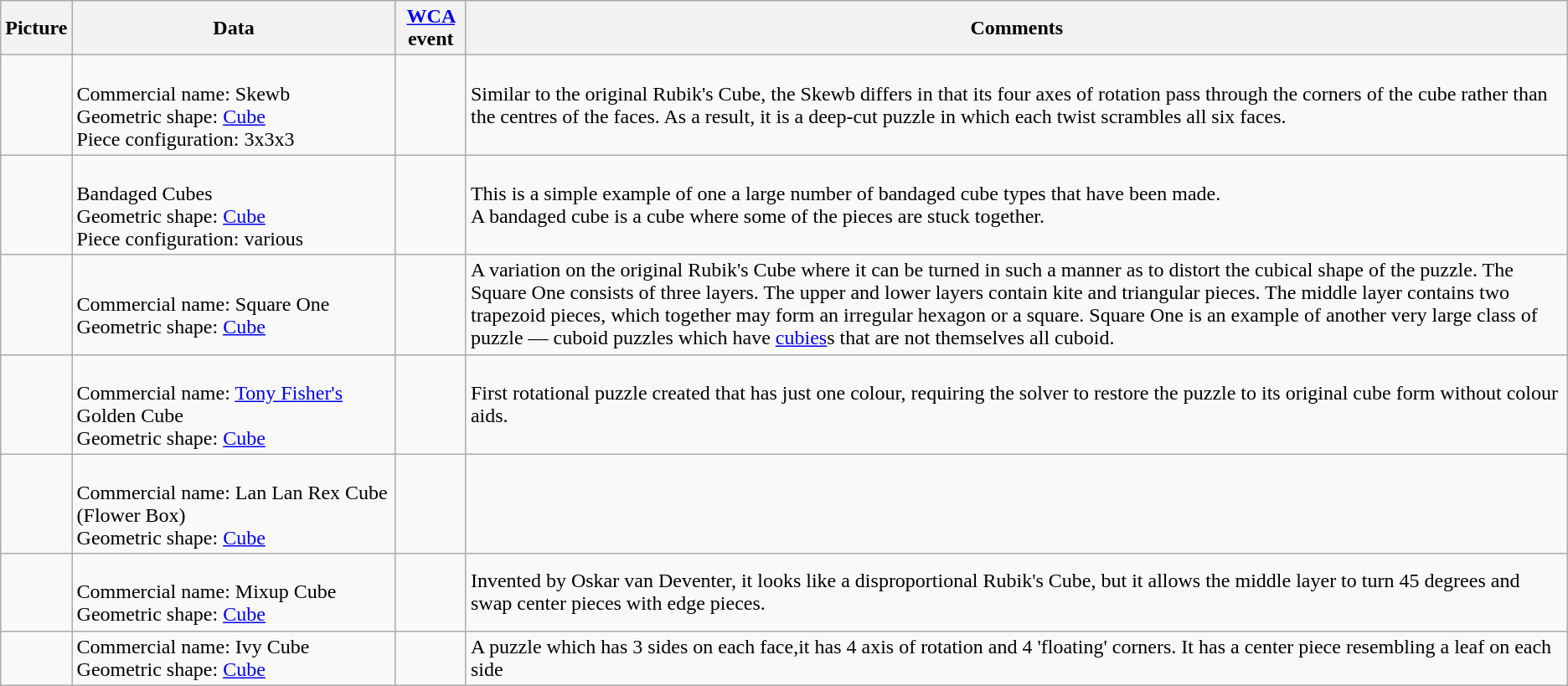<table class="wikitable">
<tr>
<th>Picture</th>
<th width="250">Data</th>
<th><a href='#'>WCA</a> event</th>
<th>Comments</th>
</tr>
<tr>
<td></td>
<td><br>Commercial name: Skewb<br>
Geometric shape: <a href='#'>Cube</a><br>
Piece configuration: 3x3x3<br>
</td>
<td></td>
<td>Similar to the original Rubik's Cube, the Skewb differs in that its four axes of rotation pass through the corners of the cube rather than the centres of the faces. As a result, it is a deep-cut puzzle in which each twist scrambles all six faces.</td>
</tr>
<tr>
<td></td>
<td><br>Bandaged Cubes<br>
Geometric shape: <a href='#'>Cube</a><br>
Piece configuration: various<br></td>
<td></td>
<td>This is a simple example of one a large number of bandaged cube types that have been made.<br>A bandaged cube is a cube where some of the pieces are stuck together.</td>
</tr>
<tr>
<td></td>
<td><br>Commercial name: Square One<br>
Geometric shape: <a href='#'>Cube</a><br>
</td>
<td></td>
<td>A variation on the original Rubik's Cube where it can be turned in such a manner as to distort the cubical shape of the puzzle. The Square One consists of three layers. The upper and lower layers contain kite and triangular pieces. The middle layer contains two trapezoid pieces, which together may form an irregular hexagon or a square. Square One is an example of another very large class of puzzle — cuboid puzzles which have <a href='#'>cubies</a>s that are not themselves all cuboid.</td>
</tr>
<tr>
<td></td>
<td><br>Commercial name: <a href='#'>Tony Fisher's</a> Golden Cube<br>
Geometric shape: <a href='#'>Cube</a><br></td>
<td></td>
<td>First rotational puzzle created that has just one colour, requiring the solver to restore the puzzle to its original cube form without colour aids.</td>
</tr>
<tr>
<td></td>
<td><br>Commercial name: Lan Lan Rex Cube (Flower Box)<br>
Geometric shape: <a href='#'>Cube</a><br></td>
<td></td>
<td></td>
</tr>
<tr>
<td></td>
<td><br>Commercial name: Mixup Cube<br>
Geometric shape: <a href='#'>Cube</a><br></td>
<td></td>
<td>Invented by Oskar van Deventer, it looks like a disproportional Rubik's Cube, but it allows the middle layer to turn 45 degrees and swap center pieces with edge pieces.</td>
</tr>
<tr>
<td></td>
<td>Commercial name: Ivy Cube<br>Geometric shape: <a href='#'>Cube</a></td>
<td></td>
<td>A puzzle which has 3 sides on each face,it has 4 axis of rotation and 4 'floating' corners. It has a center piece resembling a leaf on each side</td>
</tr>
</table>
